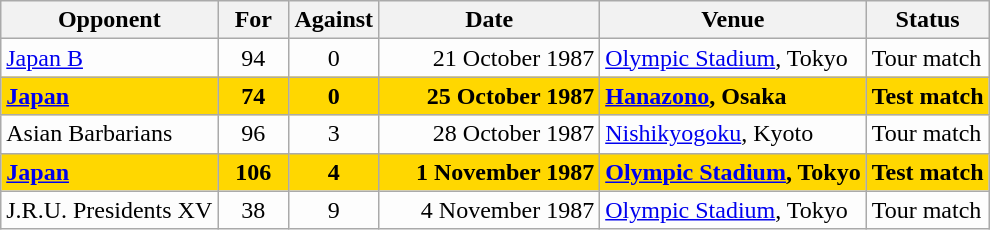<table class=wikitable>
<tr>
<th>Opponent</th>
<th>For</th>
<th>Against</th>
<th>Date</th>
<th>Venue</th>
<th>Status</th>
</tr>
<tr bgcolor=#fdfdfd>
<td><a href='#'>Japan B</a></td>
<td align=center width=40>94</td>
<td align=center width=40>0</td>
<td width=140 align=right>21 October 1987</td>
<td><a href='#'>Olympic Stadium</a>, Tokyo</td>
<td>Tour match</td>
</tr>
<tr bgcolor=gold>
<td><strong><a href='#'>Japan</a></strong></td>
<td align=center width=40><strong>74</strong></td>
<td align=center width=40><strong>0</strong></td>
<td width=140 align=right><strong>25 October 1987</strong></td>
<td><strong><a href='#'>Hanazono</a>, Osaka</strong></td>
<td><strong>Test match</strong></td>
</tr>
<tr bgcolor=#fdfdfd>
<td>Asian Barbarians</td>
<td align=center width=40>96</td>
<td align=center width=40>3</td>
<td width=140 align=right>28 October 1987</td>
<td><a href='#'>Nishikyogoku</a>, Kyoto</td>
<td>Tour match</td>
</tr>
<tr bgcolor=gold>
<td><strong><a href='#'>Japan</a></strong></td>
<td align=center width=40><strong>106</strong></td>
<td align=center width=40><strong>4</strong></td>
<td width=140 align=right><strong>1 November 1987</strong></td>
<td><strong><a href='#'>Olympic Stadium</a>, Tokyo</strong></td>
<td><strong>Test match</strong></td>
</tr>
<tr bgcolor=#fdfdfd>
<td>J.R.U. Presidents XV</td>
<td align=center width=40>38</td>
<td align=center width=40>9</td>
<td width=140 align=right>4 November 1987</td>
<td><a href='#'>Olympic Stadium</a>, Tokyo</td>
<td>Tour match</td>
</tr>
</table>
